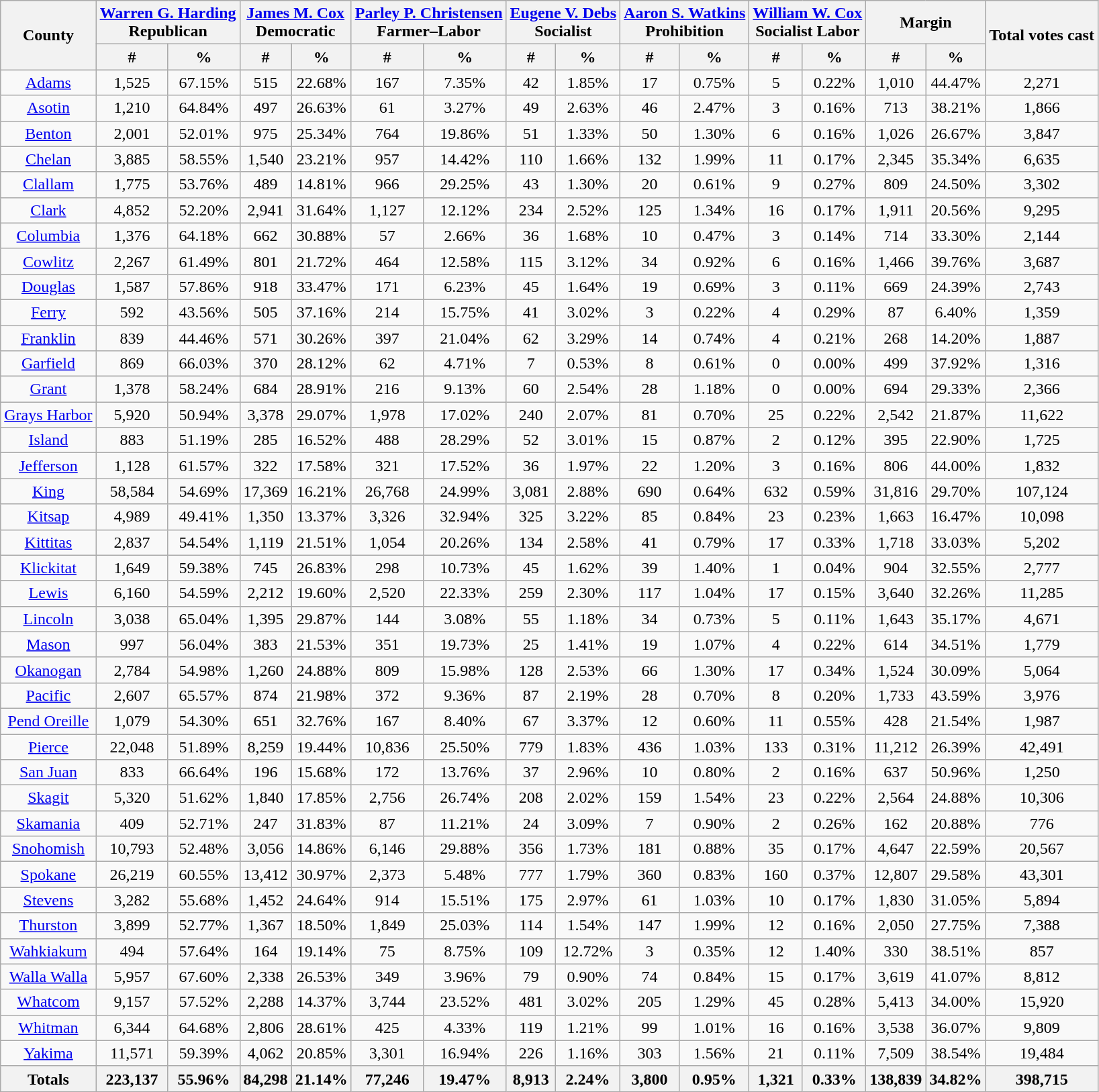<table class="wikitable sortable">
<tr>
<th style="text-align:center;" rowspan="2">County</th>
<th style="text-align:center;" colspan="2"><a href='#'>Warren G. Harding</a><br>Republican</th>
<th style="text-align:center;" colspan="2"><a href='#'>James M. Cox</a><br>Democratic</th>
<th style="text-align:center;" colspan="2"><a href='#'>Parley P. Christensen</a><br>Farmer–Labor</th>
<th style="text-align:center;" colspan="2"><a href='#'>Eugene V. Debs</a><br>Socialist</th>
<th style="text-align:center;" colspan="2"><a href='#'>Aaron S. Watkins</a><br>Prohibition</th>
<th style="text-align:center;" colspan="2"><a href='#'>William W. Cox</a><br>Socialist Labor</th>
<th style="text-align:center;" colspan="2">Margin</th>
<th style="text-align:center;" rowspan="2">Total votes cast</th>
</tr>
<tr bgcolor="lightgrey">
<th style="text-align:center;" data-sort-type="number">#</th>
<th style="text-align:center;" data-sort-type="number">%</th>
<th style="text-align:center;" data-sort-type="number">#</th>
<th style="text-align:center;" data-sort-type="number">%</th>
<th style="text-align:center;" data-sort-type="number">#</th>
<th style="text-align:center;" data-sort-type="number">%</th>
<th style="text-align:center;" data-sort-type="number">#</th>
<th style="text-align:center;" data-sort-type="number">%</th>
<th style="text-align:center;" data-sort-type="number">#</th>
<th style="text-align:center;" data-sort-type="number">%</th>
<th style="text-align:center;" data-sort-type="number">#</th>
<th style="text-align:center;" data-sort-type="number">%</th>
<th style="text-align:center;" data-sort-type="number">#</th>
<th style="text-align:center;" data-sort-type="number">%</th>
</tr>
<tr style="text-align:center;">
<td><a href='#'>Adams</a></td>
<td>1,525</td>
<td>67.15%</td>
<td>515</td>
<td>22.68%</td>
<td>167</td>
<td>7.35%</td>
<td>42</td>
<td>1.85%</td>
<td>17</td>
<td>0.75%</td>
<td>5</td>
<td>0.22%</td>
<td>1,010</td>
<td>44.47%</td>
<td>2,271</td>
</tr>
<tr style="text-align:center;">
<td><a href='#'>Asotin</a></td>
<td>1,210</td>
<td>64.84%</td>
<td>497</td>
<td>26.63%</td>
<td>61</td>
<td>3.27%</td>
<td>49</td>
<td>2.63%</td>
<td>46</td>
<td>2.47%</td>
<td>3</td>
<td>0.16%</td>
<td>713</td>
<td>38.21%</td>
<td>1,866</td>
</tr>
<tr style="text-align:center;">
<td><a href='#'>Benton</a></td>
<td>2,001</td>
<td>52.01%</td>
<td>975</td>
<td>25.34%</td>
<td>764</td>
<td>19.86%</td>
<td>51</td>
<td>1.33%</td>
<td>50</td>
<td>1.30%</td>
<td>6</td>
<td>0.16%</td>
<td>1,026</td>
<td>26.67%</td>
<td>3,847</td>
</tr>
<tr style="text-align:center;">
<td><a href='#'>Chelan</a></td>
<td>3,885</td>
<td>58.55%</td>
<td>1,540</td>
<td>23.21%</td>
<td>957</td>
<td>14.42%</td>
<td>110</td>
<td>1.66%</td>
<td>132</td>
<td>1.99%</td>
<td>11</td>
<td>0.17%</td>
<td>2,345</td>
<td>35.34%</td>
<td>6,635</td>
</tr>
<tr style="text-align:center;">
<td><a href='#'>Clallam</a></td>
<td>1,775</td>
<td>53.76%</td>
<td>489</td>
<td>14.81%</td>
<td>966</td>
<td>29.25%</td>
<td>43</td>
<td>1.30%</td>
<td>20</td>
<td>0.61%</td>
<td>9</td>
<td>0.27%</td>
<td>809</td>
<td>24.50%</td>
<td>3,302</td>
</tr>
<tr style="text-align:center;">
<td><a href='#'>Clark</a></td>
<td>4,852</td>
<td>52.20%</td>
<td>2,941</td>
<td>31.64%</td>
<td>1,127</td>
<td>12.12%</td>
<td>234</td>
<td>2.52%</td>
<td>125</td>
<td>1.34%</td>
<td>16</td>
<td>0.17%</td>
<td>1,911</td>
<td>20.56%</td>
<td>9,295</td>
</tr>
<tr style="text-align:center;">
<td><a href='#'>Columbia</a></td>
<td>1,376</td>
<td>64.18%</td>
<td>662</td>
<td>30.88%</td>
<td>57</td>
<td>2.66%</td>
<td>36</td>
<td>1.68%</td>
<td>10</td>
<td>0.47%</td>
<td>3</td>
<td>0.14%</td>
<td>714</td>
<td>33.30%</td>
<td>2,144</td>
</tr>
<tr style="text-align:center;">
<td><a href='#'>Cowlitz</a></td>
<td>2,267</td>
<td>61.49%</td>
<td>801</td>
<td>21.72%</td>
<td>464</td>
<td>12.58%</td>
<td>115</td>
<td>3.12%</td>
<td>34</td>
<td>0.92%</td>
<td>6</td>
<td>0.16%</td>
<td>1,466</td>
<td>39.76%</td>
<td>3,687</td>
</tr>
<tr style="text-align:center;">
<td><a href='#'>Douglas</a></td>
<td>1,587</td>
<td>57.86%</td>
<td>918</td>
<td>33.47%</td>
<td>171</td>
<td>6.23%</td>
<td>45</td>
<td>1.64%</td>
<td>19</td>
<td>0.69%</td>
<td>3</td>
<td>0.11%</td>
<td>669</td>
<td>24.39%</td>
<td>2,743</td>
</tr>
<tr style="text-align:center;">
<td><a href='#'>Ferry</a></td>
<td>592</td>
<td>43.56%</td>
<td>505</td>
<td>37.16%</td>
<td>214</td>
<td>15.75%</td>
<td>41</td>
<td>3.02%</td>
<td>3</td>
<td>0.22%</td>
<td>4</td>
<td>0.29%</td>
<td>87</td>
<td>6.40%</td>
<td>1,359</td>
</tr>
<tr style="text-align:center;">
<td><a href='#'>Franklin</a></td>
<td>839</td>
<td>44.46%</td>
<td>571</td>
<td>30.26%</td>
<td>397</td>
<td>21.04%</td>
<td>62</td>
<td>3.29%</td>
<td>14</td>
<td>0.74%</td>
<td>4</td>
<td>0.21%</td>
<td>268</td>
<td>14.20%</td>
<td>1,887</td>
</tr>
<tr style="text-align:center;">
<td><a href='#'>Garfield</a></td>
<td>869</td>
<td>66.03%</td>
<td>370</td>
<td>28.12%</td>
<td>62</td>
<td>4.71%</td>
<td>7</td>
<td>0.53%</td>
<td>8</td>
<td>0.61%</td>
<td>0</td>
<td>0.00%</td>
<td>499</td>
<td>37.92%</td>
<td>1,316</td>
</tr>
<tr style="text-align:center;">
<td><a href='#'>Grant</a></td>
<td>1,378</td>
<td>58.24%</td>
<td>684</td>
<td>28.91%</td>
<td>216</td>
<td>9.13%</td>
<td>60</td>
<td>2.54%</td>
<td>28</td>
<td>1.18%</td>
<td>0</td>
<td>0.00%</td>
<td>694</td>
<td>29.33%</td>
<td>2,366</td>
</tr>
<tr style="text-align:center;">
<td><a href='#'>Grays Harbor</a></td>
<td>5,920</td>
<td>50.94%</td>
<td>3,378</td>
<td>29.07%</td>
<td>1,978</td>
<td>17.02%</td>
<td>240</td>
<td>2.07%</td>
<td>81</td>
<td>0.70%</td>
<td>25</td>
<td>0.22%</td>
<td>2,542</td>
<td>21.87%</td>
<td>11,622</td>
</tr>
<tr style="text-align:center;">
<td><a href='#'>Island</a></td>
<td>883</td>
<td>51.19%</td>
<td>285</td>
<td>16.52%</td>
<td>488</td>
<td>28.29%</td>
<td>52</td>
<td>3.01%</td>
<td>15</td>
<td>0.87%</td>
<td>2</td>
<td>0.12%</td>
<td>395</td>
<td>22.90%</td>
<td>1,725</td>
</tr>
<tr style="text-align:center;">
<td><a href='#'>Jefferson</a></td>
<td>1,128</td>
<td>61.57%</td>
<td>322</td>
<td>17.58%</td>
<td>321</td>
<td>17.52%</td>
<td>36</td>
<td>1.97%</td>
<td>22</td>
<td>1.20%</td>
<td>3</td>
<td>0.16%</td>
<td>806</td>
<td>44.00%</td>
<td>1,832</td>
</tr>
<tr style="text-align:center;">
<td><a href='#'>King</a></td>
<td>58,584</td>
<td>54.69%</td>
<td>17,369</td>
<td>16.21%</td>
<td>26,768</td>
<td>24.99%</td>
<td>3,081</td>
<td>2.88%</td>
<td>690</td>
<td>0.64%</td>
<td>632</td>
<td>0.59%</td>
<td>31,816</td>
<td>29.70%</td>
<td>107,124</td>
</tr>
<tr style="text-align:center;">
<td><a href='#'>Kitsap</a></td>
<td>4,989</td>
<td>49.41%</td>
<td>1,350</td>
<td>13.37%</td>
<td>3,326</td>
<td>32.94%</td>
<td>325</td>
<td>3.22%</td>
<td>85</td>
<td>0.84%</td>
<td>23</td>
<td>0.23%</td>
<td>1,663</td>
<td>16.47%</td>
<td>10,098</td>
</tr>
<tr style="text-align:center;">
<td><a href='#'>Kittitas</a></td>
<td>2,837</td>
<td>54.54%</td>
<td>1,119</td>
<td>21.51%</td>
<td>1,054</td>
<td>20.26%</td>
<td>134</td>
<td>2.58%</td>
<td>41</td>
<td>0.79%</td>
<td>17</td>
<td>0.33%</td>
<td>1,718</td>
<td>33.03%</td>
<td>5,202</td>
</tr>
<tr style="text-align:center;">
<td><a href='#'>Klickitat</a></td>
<td>1,649</td>
<td>59.38%</td>
<td>745</td>
<td>26.83%</td>
<td>298</td>
<td>10.73%</td>
<td>45</td>
<td>1.62%</td>
<td>39</td>
<td>1.40%</td>
<td>1</td>
<td>0.04%</td>
<td>904</td>
<td>32.55%</td>
<td>2,777</td>
</tr>
<tr style="text-align:center;">
<td><a href='#'>Lewis</a></td>
<td>6,160</td>
<td>54.59%</td>
<td>2,212</td>
<td>19.60%</td>
<td>2,520</td>
<td>22.33%</td>
<td>259</td>
<td>2.30%</td>
<td>117</td>
<td>1.04%</td>
<td>17</td>
<td>0.15%</td>
<td>3,640</td>
<td>32.26%</td>
<td>11,285</td>
</tr>
<tr style="text-align:center;">
<td><a href='#'>Lincoln</a></td>
<td>3,038</td>
<td>65.04%</td>
<td>1,395</td>
<td>29.87%</td>
<td>144</td>
<td>3.08%</td>
<td>55</td>
<td>1.18%</td>
<td>34</td>
<td>0.73%</td>
<td>5</td>
<td>0.11%</td>
<td>1,643</td>
<td>35.17%</td>
<td>4,671</td>
</tr>
<tr style="text-align:center;">
<td><a href='#'>Mason</a></td>
<td>997</td>
<td>56.04%</td>
<td>383</td>
<td>21.53%</td>
<td>351</td>
<td>19.73%</td>
<td>25</td>
<td>1.41%</td>
<td>19</td>
<td>1.07%</td>
<td>4</td>
<td>0.22%</td>
<td>614</td>
<td>34.51%</td>
<td>1,779</td>
</tr>
<tr style="text-align:center;">
<td><a href='#'>Okanogan</a></td>
<td>2,784</td>
<td>54.98%</td>
<td>1,260</td>
<td>24.88%</td>
<td>809</td>
<td>15.98%</td>
<td>128</td>
<td>2.53%</td>
<td>66</td>
<td>1.30%</td>
<td>17</td>
<td>0.34%</td>
<td>1,524</td>
<td>30.09%</td>
<td>5,064</td>
</tr>
<tr style="text-align:center;">
<td><a href='#'>Pacific</a></td>
<td>2,607</td>
<td>65.57%</td>
<td>874</td>
<td>21.98%</td>
<td>372</td>
<td>9.36%</td>
<td>87</td>
<td>2.19%</td>
<td>28</td>
<td>0.70%</td>
<td>8</td>
<td>0.20%</td>
<td>1,733</td>
<td>43.59%</td>
<td>3,976</td>
</tr>
<tr style="text-align:center;">
<td><a href='#'>Pend Oreille</a></td>
<td>1,079</td>
<td>54.30%</td>
<td>651</td>
<td>32.76%</td>
<td>167</td>
<td>8.40%</td>
<td>67</td>
<td>3.37%</td>
<td>12</td>
<td>0.60%</td>
<td>11</td>
<td>0.55%</td>
<td>428</td>
<td>21.54%</td>
<td>1,987</td>
</tr>
<tr style="text-align:center;">
<td><a href='#'>Pierce</a></td>
<td>22,048</td>
<td>51.89%</td>
<td>8,259</td>
<td>19.44%</td>
<td>10,836</td>
<td>25.50%</td>
<td>779</td>
<td>1.83%</td>
<td>436</td>
<td>1.03%</td>
<td>133</td>
<td>0.31%</td>
<td>11,212</td>
<td>26.39%</td>
<td>42,491</td>
</tr>
<tr style="text-align:center;">
<td><a href='#'>San Juan</a></td>
<td>833</td>
<td>66.64%</td>
<td>196</td>
<td>15.68%</td>
<td>172</td>
<td>13.76%</td>
<td>37</td>
<td>2.96%</td>
<td>10</td>
<td>0.80%</td>
<td>2</td>
<td>0.16%</td>
<td>637</td>
<td>50.96%</td>
<td>1,250</td>
</tr>
<tr style="text-align:center;">
<td><a href='#'>Skagit</a></td>
<td>5,320</td>
<td>51.62%</td>
<td>1,840</td>
<td>17.85%</td>
<td>2,756</td>
<td>26.74%</td>
<td>208</td>
<td>2.02%</td>
<td>159</td>
<td>1.54%</td>
<td>23</td>
<td>0.22%</td>
<td>2,564</td>
<td>24.88%</td>
<td>10,306</td>
</tr>
<tr style="text-align:center;">
<td><a href='#'>Skamania</a></td>
<td>409</td>
<td>52.71%</td>
<td>247</td>
<td>31.83%</td>
<td>87</td>
<td>11.21%</td>
<td>24</td>
<td>3.09%</td>
<td>7</td>
<td>0.90%</td>
<td>2</td>
<td>0.26%</td>
<td>162</td>
<td>20.88%</td>
<td>776</td>
</tr>
<tr style="text-align:center;">
<td><a href='#'>Snohomish</a></td>
<td>10,793</td>
<td>52.48%</td>
<td>3,056</td>
<td>14.86%</td>
<td>6,146</td>
<td>29.88%</td>
<td>356</td>
<td>1.73%</td>
<td>181</td>
<td>0.88%</td>
<td>35</td>
<td>0.17%</td>
<td>4,647</td>
<td>22.59%</td>
<td>20,567</td>
</tr>
<tr style="text-align:center;">
<td><a href='#'>Spokane</a></td>
<td>26,219</td>
<td>60.55%</td>
<td>13,412</td>
<td>30.97%</td>
<td>2,373</td>
<td>5.48%</td>
<td>777</td>
<td>1.79%</td>
<td>360</td>
<td>0.83%</td>
<td>160</td>
<td>0.37%</td>
<td>12,807</td>
<td>29.58%</td>
<td>43,301</td>
</tr>
<tr style="text-align:center;">
<td><a href='#'>Stevens</a></td>
<td>3,282</td>
<td>55.68%</td>
<td>1,452</td>
<td>24.64%</td>
<td>914</td>
<td>15.51%</td>
<td>175</td>
<td>2.97%</td>
<td>61</td>
<td>1.03%</td>
<td>10</td>
<td>0.17%</td>
<td>1,830</td>
<td>31.05%</td>
<td>5,894</td>
</tr>
<tr style="text-align:center;">
<td><a href='#'>Thurston</a></td>
<td>3,899</td>
<td>52.77%</td>
<td>1,367</td>
<td>18.50%</td>
<td>1,849</td>
<td>25.03%</td>
<td>114</td>
<td>1.54%</td>
<td>147</td>
<td>1.99%</td>
<td>12</td>
<td>0.16%</td>
<td>2,050</td>
<td>27.75%</td>
<td>7,388</td>
</tr>
<tr style="text-align:center;">
<td><a href='#'>Wahkiakum</a></td>
<td>494</td>
<td>57.64%</td>
<td>164</td>
<td>19.14%</td>
<td>75</td>
<td>8.75%</td>
<td>109</td>
<td>12.72%</td>
<td>3</td>
<td>0.35%</td>
<td>12</td>
<td>1.40%</td>
<td>330</td>
<td>38.51%</td>
<td>857</td>
</tr>
<tr style="text-align:center;">
<td><a href='#'>Walla Walla</a></td>
<td>5,957</td>
<td>67.60%</td>
<td>2,338</td>
<td>26.53%</td>
<td>349</td>
<td>3.96%</td>
<td>79</td>
<td>0.90%</td>
<td>74</td>
<td>0.84%</td>
<td>15</td>
<td>0.17%</td>
<td>3,619</td>
<td>41.07%</td>
<td>8,812</td>
</tr>
<tr style="text-align:center;">
<td><a href='#'>Whatcom</a></td>
<td>9,157</td>
<td>57.52%</td>
<td>2,288</td>
<td>14.37%</td>
<td>3,744</td>
<td>23.52%</td>
<td>481</td>
<td>3.02%</td>
<td>205</td>
<td>1.29%</td>
<td>45</td>
<td>0.28%</td>
<td>5,413</td>
<td>34.00%</td>
<td>15,920</td>
</tr>
<tr style="text-align:center;">
<td><a href='#'>Whitman</a></td>
<td>6,344</td>
<td>64.68%</td>
<td>2,806</td>
<td>28.61%</td>
<td>425</td>
<td>4.33%</td>
<td>119</td>
<td>1.21%</td>
<td>99</td>
<td>1.01%</td>
<td>16</td>
<td>0.16%</td>
<td>3,538</td>
<td>36.07%</td>
<td>9,809</td>
</tr>
<tr style="text-align:center;">
<td><a href='#'>Yakima</a></td>
<td>11,571</td>
<td>59.39%</td>
<td>4,062</td>
<td>20.85%</td>
<td>3,301</td>
<td>16.94%</td>
<td>226</td>
<td>1.16%</td>
<td>303</td>
<td>1.56%</td>
<td>21</td>
<td>0.11%</td>
<td>7,509</td>
<td>38.54%</td>
<td>19,484</td>
</tr>
<tr style="text-align:center;">
<th>Totals</th>
<th>223,137</th>
<th>55.96%</th>
<th>84,298</th>
<th>21.14%</th>
<th>77,246</th>
<th>19.47%</th>
<th>8,913</th>
<th>2.24%</th>
<th>3,800</th>
<th>0.95%</th>
<th>1,321</th>
<th>0.33%</th>
<th>138,839</th>
<th>34.82%</th>
<th>398,715</th>
</tr>
</table>
